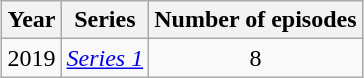<table class="wikitable" style="text-align:center; margin:auto;">
<tr>
<th>Year</th>
<th>Series</th>
<th>Number of episodes</th>
</tr>
<tr>
<td rowspan="1">2019</td>
<td><em><a href='#'>Series 1</a></em></td>
<td>8</td>
</tr>
</table>
